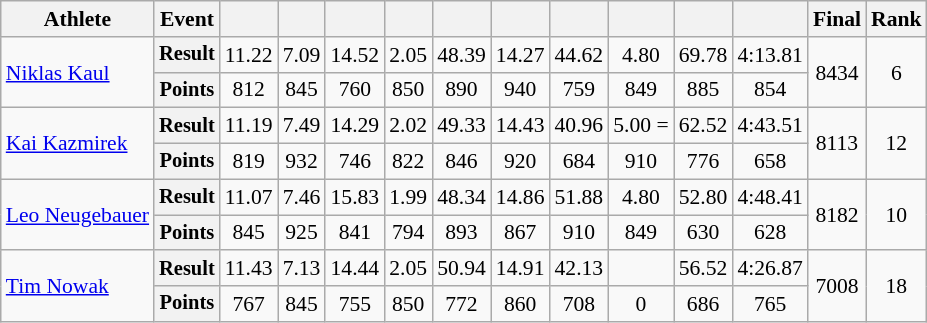<table class=wikitable style=font-size:90%>
<tr>
<th>Athlete</th>
<th>Event</th>
<th></th>
<th></th>
<th></th>
<th></th>
<th></th>
<th></th>
<th></th>
<th></th>
<th></th>
<th></th>
<th>Final</th>
<th>Rank</th>
</tr>
<tr align=center>
<td rowspan=2 style=text-align:left><a href='#'>Niklas Kaul</a></td>
<th style=font-size:95%>Result</th>
<td>11.22</td>
<td>7.09</td>
<td>14.52</td>
<td>2.05 </td>
<td>48.39 </td>
<td>14.27 </td>
<td>44.62</td>
<td>4.80</td>
<td>69.78 </td>
<td>4:13.81 </td>
<td rowspan=2>8434 </td>
<td rowspan=2>6</td>
</tr>
<tr align=center>
<th style=font-size:95%>Points</th>
<td>812</td>
<td>845</td>
<td>760</td>
<td>850</td>
<td>890</td>
<td>940</td>
<td>759</td>
<td>849</td>
<td>885</td>
<td>854</td>
</tr>
<tr align=center>
<td rowspan=2 style=text-align:left><a href='#'>Kai Kazmirek</a></td>
<th style=font-size:95%>Result</th>
<td>11.19</td>
<td>7.49</td>
<td>14.29 </td>
<td>2.02</td>
<td>49.33</td>
<td>14.43</td>
<td>40.96</td>
<td>5.00 =</td>
<td>62.52</td>
<td>4:43.51</td>
<td rowspan=2>8113 </td>
<td rowspan=2>12</td>
</tr>
<tr align=center>
<th style=font-size:95%>Points</th>
<td>819</td>
<td>932</td>
<td>746</td>
<td>822</td>
<td>846</td>
<td>920</td>
<td>684</td>
<td>910</td>
<td>776</td>
<td>658</td>
</tr>
<tr align=center>
<td rowspan=2 style=text-align:left><a href='#'>Leo Neugebauer</a></td>
<th style=font-size:95%>Result</th>
<td>11.07</td>
<td>7.46</td>
<td>15.83</td>
<td>1.99</td>
<td>48.34</td>
<td>14.86</td>
<td>51.88</td>
<td>4.80</td>
<td>52.80</td>
<td>4:48.41</td>
<td rowspan=2>8182</td>
<td rowspan=2>10</td>
</tr>
<tr align=center>
<th style=font-size:95%>Points</th>
<td>845</td>
<td>925</td>
<td>841</td>
<td>794</td>
<td>893</td>
<td>867</td>
<td>910</td>
<td>849</td>
<td>630</td>
<td>628</td>
</tr>
<tr align=center>
<td rowspan=2 style=text-align:left><a href='#'>Tim Nowak</a></td>
<th style=font-size:95%>Result</th>
<td>11.43</td>
<td>7.13</td>
<td>14.44</td>
<td>2.05</td>
<td>50.94</td>
<td>14.91</td>
<td>42.13</td>
<td></td>
<td>56.52</td>
<td>4:26.87</td>
<td rowspan=2>7008</td>
<td rowspan=2>18</td>
</tr>
<tr align=center>
<th style=font-size:95%>Points</th>
<td>767</td>
<td>845</td>
<td>755</td>
<td>850</td>
<td>772</td>
<td>860</td>
<td>708</td>
<td>0</td>
<td>686</td>
<td>765</td>
</tr>
</table>
